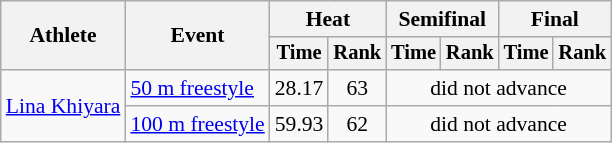<table class=wikitable style="font-size:90%">
<tr>
<th rowspan="2">Athlete</th>
<th rowspan="2">Event</th>
<th colspan="2">Heat</th>
<th colspan="2">Semifinal</th>
<th colspan="2">Final</th>
</tr>
<tr style="font-size:95%">
<th>Time</th>
<th>Rank</th>
<th>Time</th>
<th>Rank</th>
<th>Time</th>
<th>Rank</th>
</tr>
<tr align=center>
<td align=left rowspan=2><a href='#'>Lina Khiyara</a></td>
<td align=left><a href='#'>50 m freestyle</a></td>
<td>28.17</td>
<td>63</td>
<td colspan=4>did not advance</td>
</tr>
<tr align=center>
<td align=left><a href='#'>100 m freestyle</a></td>
<td>59.93</td>
<td>62</td>
<td colspan=4>did not advance</td>
</tr>
</table>
